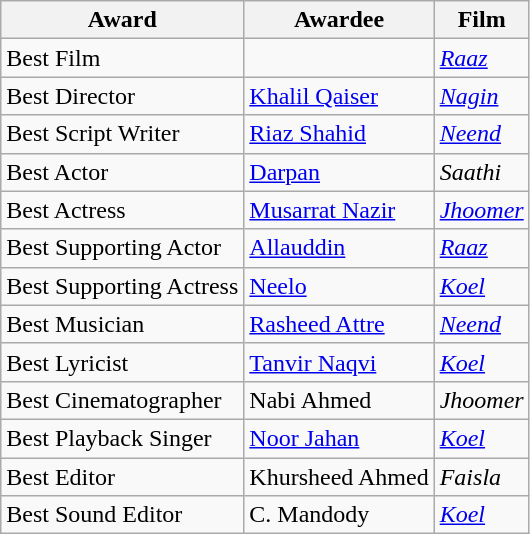<table class="wikitable">
<tr>
<th>Award</th>
<th>Awardee</th>
<th>Film</th>
</tr>
<tr>
<td>Best Film</td>
<td></td>
<td><em><a href='#'>Raaz</a></em></td>
</tr>
<tr>
<td>Best Director</td>
<td><a href='#'>Khalil Qaiser</a></td>
<td><em><a href='#'>Nagin</a></em></td>
</tr>
<tr>
<td>Best Script Writer</td>
<td><a href='#'>Riaz Shahid</a></td>
<td><em><a href='#'>Neend</a></em></td>
</tr>
<tr>
<td>Best Actor</td>
<td><a href='#'>Darpan</a></td>
<td><em>Saathi</em></td>
</tr>
<tr>
<td>Best Actress</td>
<td><a href='#'>Musarrat Nazir</a></td>
<td><em><a href='#'>Jhoomer</a></em></td>
</tr>
<tr>
<td>Best Supporting Actor</td>
<td><a href='#'>Allauddin</a></td>
<td><em><a href='#'>Raaz</a></em></td>
</tr>
<tr>
<td>Best Supporting Actress</td>
<td><a href='#'>Neelo</a></td>
<td><em><a href='#'>Koel</a></em></td>
</tr>
<tr>
<td>Best Musician</td>
<td><a href='#'>Rasheed Attre</a></td>
<td><em><a href='#'>Neend</a></em></td>
</tr>
<tr>
<td>Best Lyricist</td>
<td><a href='#'>Tanvir Naqvi</a></td>
<td><em><a href='#'>Koel</a></em></td>
</tr>
<tr>
<td>Best Cinematographer</td>
<td>Nabi Ahmed</td>
<td><em>Jhoomer</em></td>
</tr>
<tr>
<td>Best Playback Singer</td>
<td><a href='#'>Noor Jahan</a></td>
<td><em><a href='#'>Koel</a></em></td>
</tr>
<tr>
<td>Best Editor</td>
<td>Khursheed Ahmed</td>
<td><em>Faisla</em></td>
</tr>
<tr>
<td>Best Sound Editor</td>
<td>C. Mandody</td>
<td><em><a href='#'>Koel</a></em></td>
</tr>
</table>
